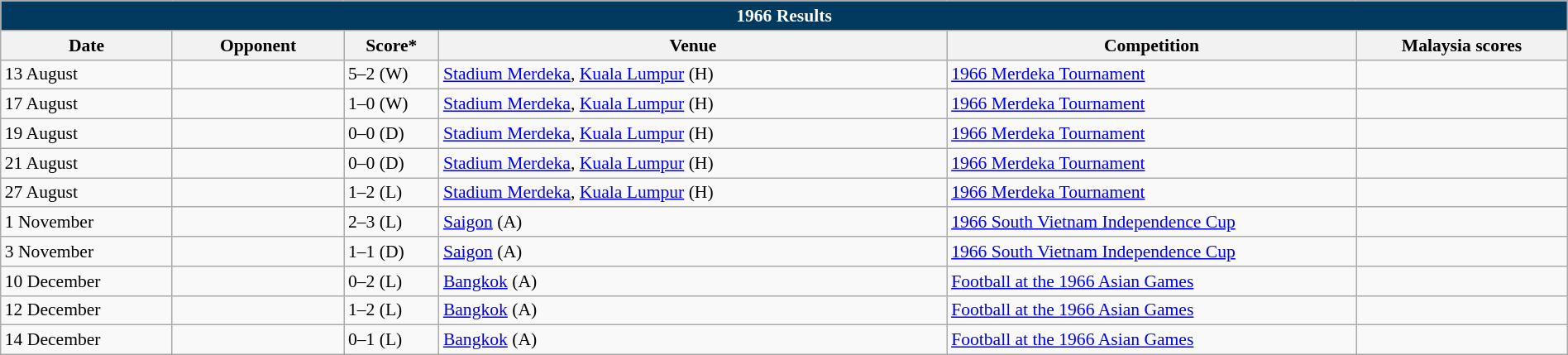<table class="wikitable" width=100% style="text-align:left;font-size:90%;">
<tr>
<th colspan=9 style="background: #013A5E; color: #FFFFFF;">1966 Results</th>
</tr>
<tr>
<th width=80>Date</th>
<th width=80>Opponent</th>
<th width=20>Score*</th>
<th width=250>Venue</th>
<th width=200>Competition</th>
<th width=100>Malaysia scores</th>
</tr>
<tr>
<td>13 August</td>
<td></td>
<td>5–2 (W)</td>
<td><a href='#'>Stadium Merdeka</a>, <a href='#'>Kuala Lumpur</a> (H)</td>
<td><a href='#'>1966 Merdeka Tournament</a></td>
<td></td>
</tr>
<tr>
<td>17 August</td>
<td></td>
<td>1–0 (W)</td>
<td><a href='#'>Stadium Merdeka</a>, <a href='#'>Kuala Lumpur</a> (H)</td>
<td><a href='#'>1966 Merdeka Tournament</a></td>
<td></td>
</tr>
<tr>
<td>19 August</td>
<td></td>
<td>0–0 (D)</td>
<td><a href='#'>Stadium Merdeka</a>, <a href='#'>Kuala Lumpur</a> (H)</td>
<td><a href='#'>1966 Merdeka Tournament</a></td>
<td></td>
</tr>
<tr>
<td>21 August</td>
<td></td>
<td>0–0 (D)</td>
<td><a href='#'>Stadium Merdeka</a>, <a href='#'>Kuala Lumpur</a> (H)</td>
<td><a href='#'>1966 Merdeka Tournament</a></td>
<td></td>
</tr>
<tr>
<td>27 August</td>
<td></td>
<td>1–2 (L)</td>
<td><a href='#'>Stadium Merdeka</a>, <a href='#'>Kuala Lumpur</a> (H)</td>
<td><a href='#'>1966 Merdeka Tournament</a></td>
<td></td>
</tr>
<tr>
<td>1 November</td>
<td></td>
<td>2–3 (L)</td>
<td><a href='#'>Saigon</a> (A)</td>
<td><a href='#'>1966 South Vietnam Independence Cup</a></td>
<td></td>
</tr>
<tr>
<td>3 November</td>
<td></td>
<td>1–1 (D)</td>
<td><a href='#'>Saigon</a> (A)</td>
<td><a href='#'>1966 South Vietnam Independence Cup</a></td>
<td></td>
</tr>
<tr>
<td>10 December</td>
<td></td>
<td>0–2 (L)</td>
<td><a href='#'>Bangkok</a> (A)</td>
<td><a href='#'>Football at the 1966 Asian Games</a></td>
<td></td>
</tr>
<tr>
<td>12 December</td>
<td></td>
<td>1–2 (L)</td>
<td><a href='#'>Bangkok</a> (A)</td>
<td><a href='#'>Football at the 1966 Asian Games</a></td>
<td></td>
</tr>
<tr>
<td>14 December</td>
<td></td>
<td>0–1 (L)</td>
<td><a href='#'>Bangkok</a> (A)</td>
<td><a href='#'>Football at the 1966 Asian Games</a></td>
<td></td>
</tr>
</table>
